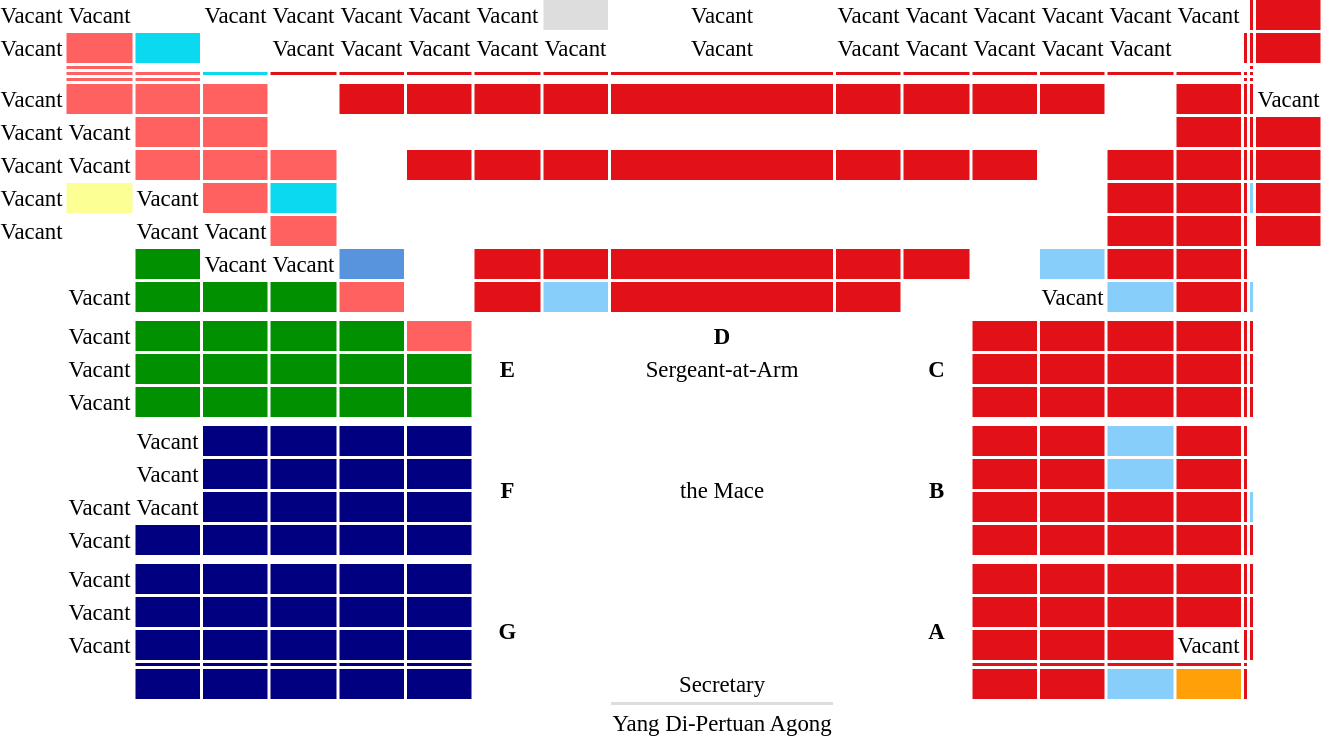<table style="font-size:95%; text-align:center;">
<tr>
<td></td>
<td>Vacant</td>
<td>Vacant</td>
<td></td>
<td>Vacant</td>
<td>Vacant</td>
<td>Vacant</td>
<td>Vacant</td>
<td>Vacant</td>
<td style="background-color:#DDDDDD;"></td>
<td>Vacant</td>
<td>Vacant</td>
<td>Vacant</td>
<td>Vacant</td>
<td>Vacant</td>
<td>Vacant</td>
<td>Vacant</td>
<td></td>
<td style="background-color:#E21118;"></td>
<td style="background-color:#E21118;"></td>
</tr>
<tr>
<td></td>
<td>Vacant</td>
<td style="background-color:#FF6060;"></td>
<td style="background-color:#0AD9EF;"></td>
<td></td>
<td>Vacant</td>
<td>Vacant</td>
<td>Vacant</td>
<td>Vacant</td>
<td>Vacant</td>
<td>Vacant</td>
<td>Vacant</td>
<td>Vacant</td>
<td>Vacant</td>
<td>Vacant</td>
<td>Vacant</td>
<td></td>
<td style="background-color:#E21118;"></td>
<td style="background-color:#E21118;"></td>
<td style="background-color:#E21118;"></td>
</tr>
<tr>
<td></td>
<td></td>
<td style="background-color:#FF6060;"></td>
<td></td>
<td></td>
<td></td>
<td></td>
<td></td>
<td></td>
<td></td>
<td></td>
<td></td>
<td></td>
<td></td>
<td></td>
<td></td>
<td></td>
<td></td>
<td style="background-color:#E21118;"></td>
<td></td>
</tr>
<tr>
<td></td>
<td></td>
<td style="background-color:#FF6060;"></td>
<td style="background-color:#FF6060;"></td>
<td style="background-color:#0AD9EF;"></td>
<td style="background-color:#E21118;"></td>
<td style="background-color:#E21118;"></td>
<td style="background-color:#E21118;"></td>
<td style="background-color:#E21118;"></td>
<td style="background-color:#E21118;"></td>
<td style="background-color:#E21118;"></td>
<td style="background-color:#E21118;"></td>
<td style="background-color:#E21118;"></td>
<td style="background-color:#E21118;"></td>
<td style="background-color:#E21118;"></td>
<td style="background-color:#E21118;"></td>
<td style="background-color:#E21118;"></td>
<td style="background-color:#E21118;"></td>
<td style="background-color:#E21118;"></td>
<td></td>
<td></td>
</tr>
<tr>
<td></td>
<td></td>
<td style="background-color:#FF6060;"></td>
<td style="background-color:#FF6060;"></td>
<td></td>
<td></td>
<td></td>
<td></td>
<td></td>
<td></td>
<td></td>
<td></td>
<td></td>
<td></td>
<td></td>
<td></td>
<td></td>
<td style="background-color:#E21118;"></td>
<td style="background-color:#E21118;"></td>
<td></td>
<td></td>
</tr>
<tr>
<td></td>
<td>Vacant</td>
<td style="background-color:#FF6060;"></td>
<td style="background-color:#FF6060;"></td>
<td style="background-color:#FF6060;"></td>
<td></td>
<td style="background-color:#E21118;"></td>
<td style="background-color:#E21118;"></td>
<td style="background-color:#E21118;"></td>
<td style="background-color:#E21118;"></td>
<td style="background-color:#E21118;"></td>
<td style="background-color:#E21118;"></td>
<td style="background-color:#E21118;"></td>
<td style="background-color:#E21118;"></td>
<td style="background-color:#E21118;"></td>
<td></td>
<td style="background-color:#E21118;"></td>
<td style="background-color:#E21118;"></td>
<td style="background-color:#E21118;"></td>
<td>Vacant</td>
</tr>
<tr>
<td></td>
<td>Vacant</td>
<td>Vacant</td>
<td style="background-color:#FF6060;"></td>
<td style="background-color:#FF6060;"></td>
<td></td>
<td></td>
<td></td>
<td></td>
<td></td>
<td></td>
<td></td>
<td></td>
<td></td>
<td></td>
<td></td>
<td style="background-color:#E21118;"></td>
<td style="background-color:#E21118;"></td>
<td style="background-color:#E21118;"></td>
<td style="background-color:#E21118;"></td>
</tr>
<tr>
<td></td>
<td>Vacant</td>
<td>Vacant</td>
<td style="background-color:#FF6060;"></td>
<td style="background-color:#FF6060;"></td>
<td style="background-color:#FF6060;"></td>
<td></td>
<td style="background-color:#E21118;"></td>
<td style="background-color:#E21118;"></td>
<td style="background-color:#E21118;"></td>
<td style="background-color:#E21118;"></td>
<td style="background-color:#E21118;"></td>
<td style="background-color:#E21118;"></td>
<td style="background-color:#E21118;"></td>
<td></td>
<td style="background-color:#E21118;"></td>
<td style="background-color:#E21118;"></td>
<td style="background-color:#E21118;"></td>
<td style="background-color:#E21118;"></td>
<td style="background-color:#E21118;"></td>
</tr>
<tr>
<td></td>
<td>Vacant</td>
<td style="background-color:#FBFF94;"></td>
<td>Vacant</td>
<td style="background-color:#FF6060;"></td>
<td style="background-color:#0AD9EF;"></td>
<td></td>
<td></td>
<td></td>
<td></td>
<td></td>
<td></td>
<td></td>
<td></td>
<td></td>
<td style="background-color:#E21118;"></td>
<td style="background-color:#E21118;"></td>
<td style="background-color:#E21118;"></td>
<td style="background-color:#87CEFA;"></td>
<td style="background-color:#E21118;"></td>
</tr>
<tr>
<td></td>
<td>Vacant</td>
<td></td>
<td>Vacant</td>
<td>Vacant</td>
<td style="background-color:#FF6060;"></td>
<td></td>
<td></td>
<td></td>
<td></td>
<td></td>
<td></td>
<td></td>
<td></td>
<td></td>
<td style="background-color:#E21118;"></td>
<td style="background-color:#E21118;"></td>
<td style="background-color:#E21118;"></td>
<td></td>
<td style="background-color:#E21118;"></td>
</tr>
<tr>
<td></td>
<td></td>
<td></td>
<td style="background-color:#009000;"></td>
<td>Vacant</td>
<td>Vacant</td>
<td style="background-color:#5894DD;"></td>
<td></td>
<td style="background-color:#E21118;"></td>
<td style="background-color:#E21118;"></td>
<td style="background-color:#E21118;"></td>
<td style="background-color:#E21118;"></td>
<td style="background-color:#E21118;"></td>
<td></td>
<td style="background-color:#87CEFA;"></td>
<td style="background-color:#E21118;"></td>
<td style="background-color:#E21118;"></td>
<td style="background-color:#E21118;"></td>
</tr>
<tr>
<td></td>
<td></td>
<td>Vacant</td>
<td style="background-color:#009000;"></td>
<td style="background-color:#009000;"></td>
<td style="background-color:#009000;"></td>
<td style="background-color:#FF6060;"></td>
<td></td>
<td style="background-color:#E21118;"></td>
<td style="background-color:#87CEFA;"></td>
<td style="background-color:#E21118;"></td>
<td style="background-color:#E21118;"></td>
<td></td>
<td></td>
<td>Vacant</td>
<td style="background-color:#87CEFA;"></td>
<td style="background-color:#E21118;"></td>
<td style="background-color:#E21118;"></td>
<td style="background-color:#87CEFA;"></td>
</tr>
<tr>
<td colspan=19></td>
</tr>
<tr>
<td></td>
<td></td>
<td>Vacant</td>
<td style="background-color:#009000;"></td>
<td style="background-color:#009000;"></td>
<td style="background-color:#009000;"></td>
<td style="background-color:#009000;"></td>
<td style="background-color:#FF6060;"></td>
<td rowspan="3"><strong>E</strong></td>
<td></td>
<td><strong>D</strong></td>
<td></td>
<td rowspan=3><strong>C</strong></td>
<td style="background-color:#E21118;"></td>
<td style="background-color:#E21118;"></td>
<td style="background-color:#E21118;"></td>
<td style="background-color:#E21118;"></td>
<td style="background-color:#E21118;"></td>
<td style="background-color:#E21118;"></td>
<td></td>
<td></td>
<td></td>
</tr>
<tr>
<td></td>
<td></td>
<td>Vacant</td>
<td style="background-color:#009000;"></td>
<td style="background-color:#009000;"></td>
<td style="background-color:#009000;"></td>
<td style="background-color:#009000;"></td>
<td style="background-color:#009000;"></td>
<td></td>
<td>Sergeant-at-Arm</td>
<td></td>
<td style="background-color:#E21118;"></td>
<td style="background-color:#E21118;"></td>
<td style="background-color:#E21118;"></td>
<td style="background-color:#E21118;"></td>
<td style="background-color:#E21118;"></td>
<td style="background-color:#E21118;"></td>
<td></td>
<td></td>
<td></td>
</tr>
<tr>
<td></td>
<td></td>
<td>Vacant</td>
<td style="background-color:#009000;"></td>
<td style="background-color:#009000;"></td>
<td style="background-color:#009000;"></td>
<td style="background-color:#009000;"></td>
<td style="background-color:#009000;"></td>
<td></td>
<td></td>
<td></td>
<td style="background-color:#E21118;"></td>
<td style="background-color:#E21118;"></td>
<td style="background-color:#E21118;"></td>
<td style="background-color:#E21118;"></td>
<td style="background-color:#E21118;"></td>
<td style="background-color:#E21118;"></td>
<td></td>
<td></td>
<td></td>
</tr>
<tr>
<td colspan=19></td>
</tr>
<tr>
<td></td>
<td></td>
<td></td>
<td>Vacant</td>
<td style="background-color:#000080;"></td>
<td style="background-color:#000080;"></td>
<td style="background-color:#000080;"></td>
<td style="background-color:#000080;"></td>
<td rowspan="4"><strong>F</strong></td>
<td></td>
<td rowspan=4>the Mace</td>
<td></td>
<td rowspan=4><strong>B</strong></td>
<td style="background-color:#E21118;"></td>
<td style="background-color:#E21118;"></td>
<td style="background-color:#87CEFA;"></td>
<td style="background-color:#E21118;"></td>
<td style="background-color:#E21118;"></td>
<td></td>
<td></td>
<td></td>
</tr>
<tr>
<td></td>
<td></td>
<td></td>
<td>Vacant</td>
<td style="background-color:#000080;"></td>
<td style="background-color:#000080;"></td>
<td style="background-color:#000080;"></td>
<td style="background-color:#000080;"></td>
<td></td>
<td></td>
<td style="background-color:#E21118;"></td>
<td style="background-color:#E21118;"></td>
<td style="background-color:#87CEFA;"></td>
<td style="background-color:#E21118;"></td>
<td style="background-color:#E21118;"></td>
<td></td>
<td></td>
<td></td>
</tr>
<tr>
<td></td>
<td></td>
<td>Vacant</td>
<td>Vacant</td>
<td style="background-color:#000080;"></td>
<td style="background-color:#000080;"></td>
<td style="background-color:#000080;"></td>
<td style="background-color:#000080;"></td>
<td></td>
<td></td>
<td style="background-color:#E21118;"></td>
<td style="background-color:#E21118;"></td>
<td style="background-color:#E21118;"></td>
<td style="background-color:#E21118;"></td>
<td style="background-color:#E21118;"></td>
<td style="background-color:#87CEFA;"></td>
<td></td>
<td></td>
<td></td>
</tr>
<tr>
<td></td>
<td></td>
<td>Vacant</td>
<td style="background-color:#000080;"></td>
<td style="background-color:#000080;"></td>
<td style="background-color:#000080;"></td>
<td style="background-color:#000080;"></td>
<td style="background-color:#000080;"></td>
<td></td>
<td></td>
<td style="background-color:#E21118;"></td>
<td style="background-color:#E21118;"></td>
<td style="background-color:#E21118;"></td>
<td style="background-color:#E21118;"></td>
<td style="background-color:#E21118;"></td>
<td style="background-color:#E21118;"></td>
<td></td>
<td></td>
<td></td>
</tr>
<tr>
<td colspan=19></td>
</tr>
<tr>
<td></td>
<td></td>
<td>Vacant</td>
<td style="background-color:#000080;"></td>
<td style="background-color:#000080;"></td>
<td style="background-color:#000080;"></td>
<td style="background-color:#000080;"></td>
<td style="background-color:#000080;"></td>
<td rowspan="5"><strong>G</strong></td>
<td></td>
<td></td>
<td></td>
<td rowspan=5><strong>A</strong></td>
<td style="background-color:#E21118;"></td>
<td style="background-color:#E21118;"></td>
<td style="background-color:#E21118;"></td>
<td style="background-color:#E21118;"></td>
<td style="background-color:#E21118;"></td>
<td style="background-color:#E21118;"></td>
<td></td>
<td></td>
<td></td>
</tr>
<tr>
<td></td>
<td></td>
<td>Vacant</td>
<td style="background-color:#000080;"></td>
<td style="background-color:#000080;"></td>
<td style="background-color:#000080;"></td>
<td style="background-color:#000080;"></td>
<td style="background-color:#000080;"></td>
<td></td>
<td></td>
<td></td>
<td style="background-color:#E21118;"></td>
<td style="background-color:#E21118;"></td>
<td style="background-color:#E21118;"></td>
<td style="background-color:#E21118;"></td>
<td style="background-color:#E21118;"></td>
<td style="background-color:#E21118;"></td>
<td></td>
<td></td>
<td></td>
</tr>
<tr>
<td></td>
<td></td>
<td>Vacant</td>
<td style="background-color:#000080;"></td>
<td style="background-color:#000080;"></td>
<td style="background-color:#000080;"></td>
<td style="background-color:#000080;"></td>
<td style="background-color:#000080;"></td>
<td></td>
<td></td>
<td></td>
<td style="background-color:#E21118;"></td>
<td style="background-color:#E21118;"></td>
<td style="background-color:#E21118;"></td>
<td>Vacant</td>
<td style="background-color:#E21118;"></td>
<td style="background-color:#E21118;"></td>
<td></td>
<td></td>
<td></td>
</tr>
<tr>
<td></td>
<td></td>
<td></td>
<td style="background-color:#000080;"></td>
<td style="background-color:#000080;"></td>
<td style="background-color:#000080;"></td>
<td style="background-color:#000080;"></td>
<td style="background-color:#000080;"></td>
<td></td>
<td></td>
<td></td>
<td style="background-color:#E21118;"></td>
<td style="background-color:#E21118;"></td>
<td style="background-color:#E21118;"></td>
<td style="background-color:#E21118;"></td>
<td style="background-color:#E21118;"></td>
<td></td>
<td></td>
<td></td>
</tr>
<tr>
<td></td>
<td></td>
<td></td>
<td style="background-color:#000080;"></td>
<td style="background-color:#000080;"></td>
<td style="background-color:#000080;"></td>
<td style="background-color:#000080;"></td>
<td style="background-color:#000080;"></td>
<td></td>
<td>Secretary</td>
<td></td>
<td style="background-color:#E21118;"></td>
<td style="background-color:#E21118;"></td>
<td style="background-color:#87CEFA;"></td>
<td style="background-color:#FFA009;"></td>
<td style="background-color:#E21118;"></td>
<td></td>
<td></td>
<td></td>
</tr>
<tr>
<td colspan=10></td>
<td style="background-color:#DDDDDD;"></td>
<td colspan=9></td>
</tr>
<tr>
<td colspan=10></td>
<td>Yang Di-Pertuan Agong</td>
<td colspan=9></td>
</tr>
</table>
